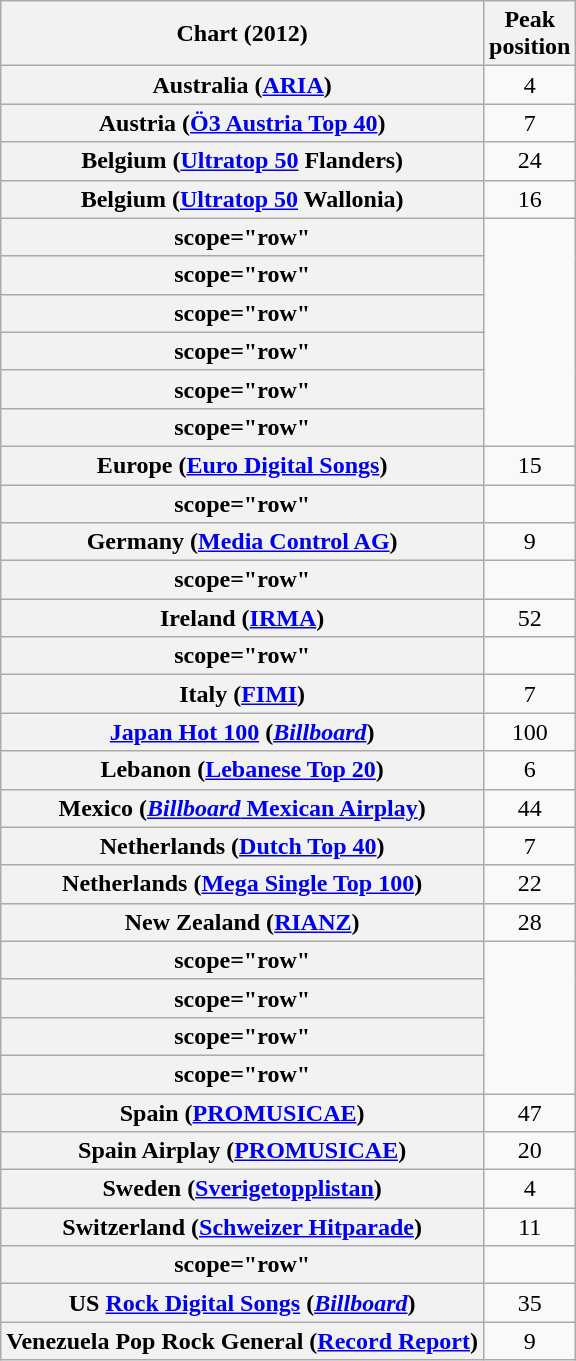<table class="wikitable sortable plainrowheaders" style="text-align:center;">
<tr>
<th>Chart (2012)</th>
<th>Peak<br>position</th>
</tr>
<tr>
<th scope="row">Australia (<a href='#'>ARIA</a>)</th>
<td>4</td>
</tr>
<tr>
<th scope="row">Austria (<a href='#'>Ö3 Austria Top 40</a>)</th>
<td>7</td>
</tr>
<tr>
<th scope="row">Belgium (<a href='#'>Ultratop 50</a> Flanders)</th>
<td>24</td>
</tr>
<tr>
<th scope="row">Belgium (<a href='#'>Ultratop 50</a> Wallonia)</th>
<td>16</td>
</tr>
<tr>
<th>scope="row" </th>
</tr>
<tr>
<th>scope="row" </th>
</tr>
<tr>
<th>scope="row" </th>
</tr>
<tr>
<th>scope="row" </th>
</tr>
<tr>
<th>scope="row" </th>
</tr>
<tr>
<th>scope="row" </th>
</tr>
<tr>
<th scope="row">Europe (<a href='#'>Euro Digital Songs</a>)</th>
<td style="text-align:center;">15</td>
</tr>
<tr>
<th>scope="row" </th>
</tr>
<tr>
<th scope="row">Germany (<a href='#'>Media Control AG</a>)</th>
<td>9</td>
</tr>
<tr>
<th>scope="row" </th>
</tr>
<tr>
<th scope="row">Ireland (<a href='#'>IRMA</a>)</th>
<td>52</td>
</tr>
<tr>
<th>scope="row" </th>
</tr>
<tr>
<th scope="row">Italy (<a href='#'>FIMI</a>)</th>
<td>7</td>
</tr>
<tr>
<th scope="row"><a href='#'>Japan Hot 100</a> (<a href='#'><em>Billboard</em></a>)</th>
<td>100</td>
</tr>
<tr>
<th scope="row">Lebanon (<a href='#'>Lebanese Top 20</a>)</th>
<td style="text-align:center;">6</td>
</tr>
<tr>
<th scope="row">Mexico (<a href='#'><em>Billboard</em> Mexican Airplay</a>)</th>
<td style="text-align:center;">44</td>
</tr>
<tr>
<th scope="row">Netherlands (<a href='#'>Dutch Top 40</a>)</th>
<td>7</td>
</tr>
<tr>
<th scope="row">Netherlands (<a href='#'>Mega Single Top 100</a>)</th>
<td>22</td>
</tr>
<tr>
<th scope="row">New Zealand (<a href='#'>RIANZ</a>)</th>
<td>28</td>
</tr>
<tr>
<th>scope="row" </th>
</tr>
<tr>
<th>scope="row"</th>
</tr>
<tr>
<th>scope="row" </th>
</tr>
<tr>
<th>scope="row" </th>
</tr>
<tr>
<th scope="row">Spain (<a href='#'>PROMUSICAE</a>)</th>
<td>47</td>
</tr>
<tr>
<th scope="row">Spain Airplay (<a href='#'>PROMUSICAE</a>)</th>
<td>20</td>
</tr>
<tr>
<th scope="row">Sweden (<a href='#'>Sverigetopplistan</a>)</th>
<td>4</td>
</tr>
<tr>
<th scope="row">Switzerland (<a href='#'>Schweizer Hitparade</a>)</th>
<td>11</td>
</tr>
<tr>
<th>scope="row" </th>
</tr>
<tr>
<th scope="row">US <a href='#'>Rock Digital Songs</a> (<em><a href='#'>Billboard</a></em>)</th>
<td align="center">35</td>
</tr>
<tr>
<th scope="row">Venezuela Pop Rock General (<a href='#'>Record Report</a>)</th>
<td align="center">9</td>
</tr>
</table>
